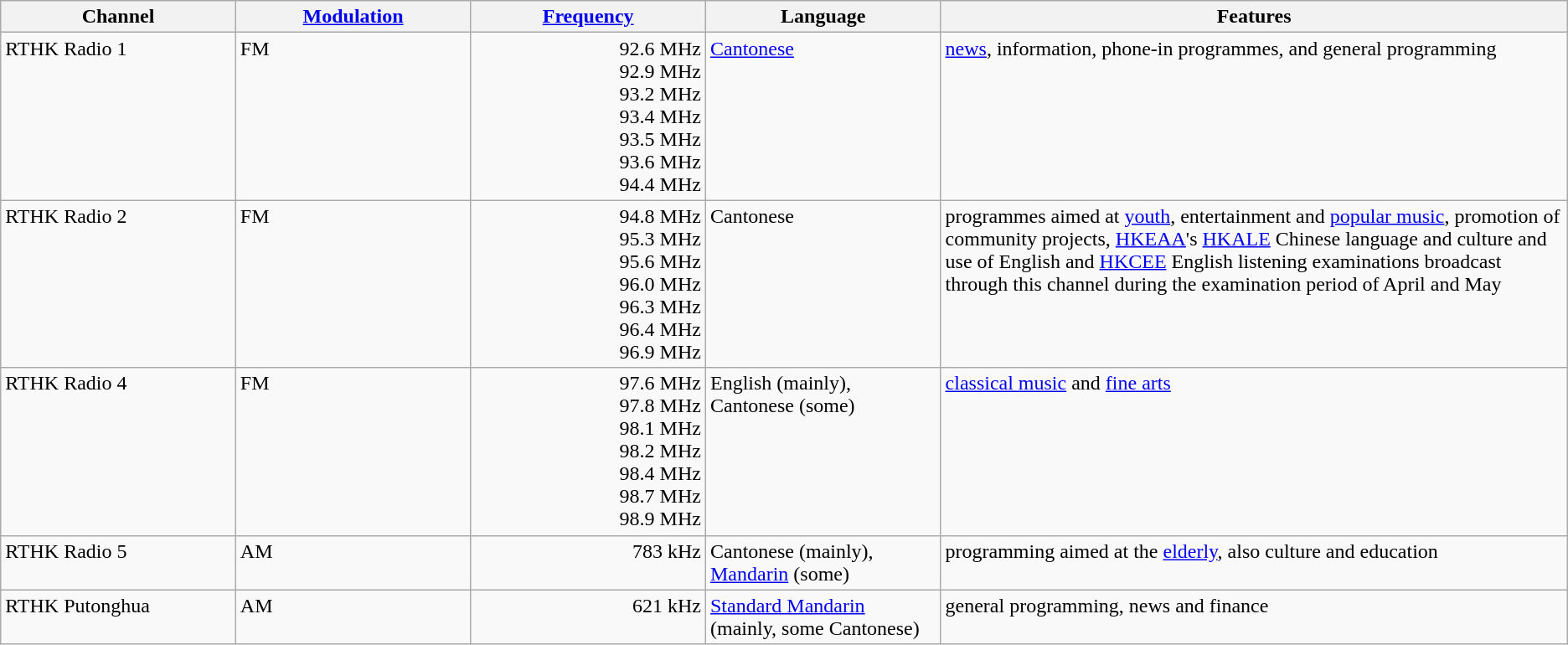<table class=wikitable>
<tr style="background:#fcfcfc; vertical-align:top;">
<th style="width:15%;">Channel</th>
<th style="width:15%;"><a href='#'>Modulation</a></th>
<th style="width:15%;"><a href='#'>Frequency</a></th>
<th style="width:15%;">Language</th>
<th style="width:40%;">Features</th>
</tr>
<tr valign=top>
<td>RTHK Radio 1</td>
<td>FM</td>
<td style="text-align:right;">92.6 MHz<br>92.9 MHz<br>93.2 MHz<br>93.4 MHz<br>93.5 MHz<br>93.6 MHz<br>94.4 MHz</td>
<td><a href='#'>Cantonese</a></td>
<td><a href='#'>news</a>, information, phone-in programmes, and general programming</td>
</tr>
<tr valign=top>
<td>RTHK Radio 2</td>
<td>FM</td>
<td style="text-align:right;">94.8 MHz<br>95.3 MHz<br>95.6 MHz<br>96.0 MHz<br>96.3 MHz<br>96.4 MHz<br>96.9 MHz</td>
<td>Cantonese</td>
<td>programmes aimed at <a href='#'>youth</a>, entertainment and <a href='#'>popular music</a>, promotion of community projects, <a href='#'>HKEAA</a>'s <a href='#'>HKALE</a> Chinese language and culture and use of English and <a href='#'>HKCEE</a> English listening examinations broadcast through this channel during the examination period of April and May</td>
</tr>
<tr valign=top>
<td>RTHK Radio 4</td>
<td>FM</td>
<td style="text-align:right;">97.6 MHz<br>97.8 MHz<br>98.1 MHz<br>98.2 MHz<br>98.4 MHz<br>98.7 MHz<br>98.9 MHz</td>
<td>English (mainly), Cantonese (some)</td>
<td><a href='#'>classical music</a> and <a href='#'>fine arts</a></td>
</tr>
<tr valign=top>
<td>RTHK Radio 5</td>
<td>AM</td>
<td style="text-align:right;">783 kHz</td>
<td>Cantonese (mainly), <a href='#'>Mandarin</a> (some)</td>
<td>programming aimed at the <a href='#'>elderly</a>, also culture and education</td>
</tr>
<tr valign=top>
<td>RTHK Putonghua</td>
<td>AM</td>
<td style="text-align:right;">621 kHz</td>
<td><a href='#'>Standard Mandarin</a> (mainly, some Cantonese)</td>
<td>general programming, news and finance</td>
</tr>
</table>
